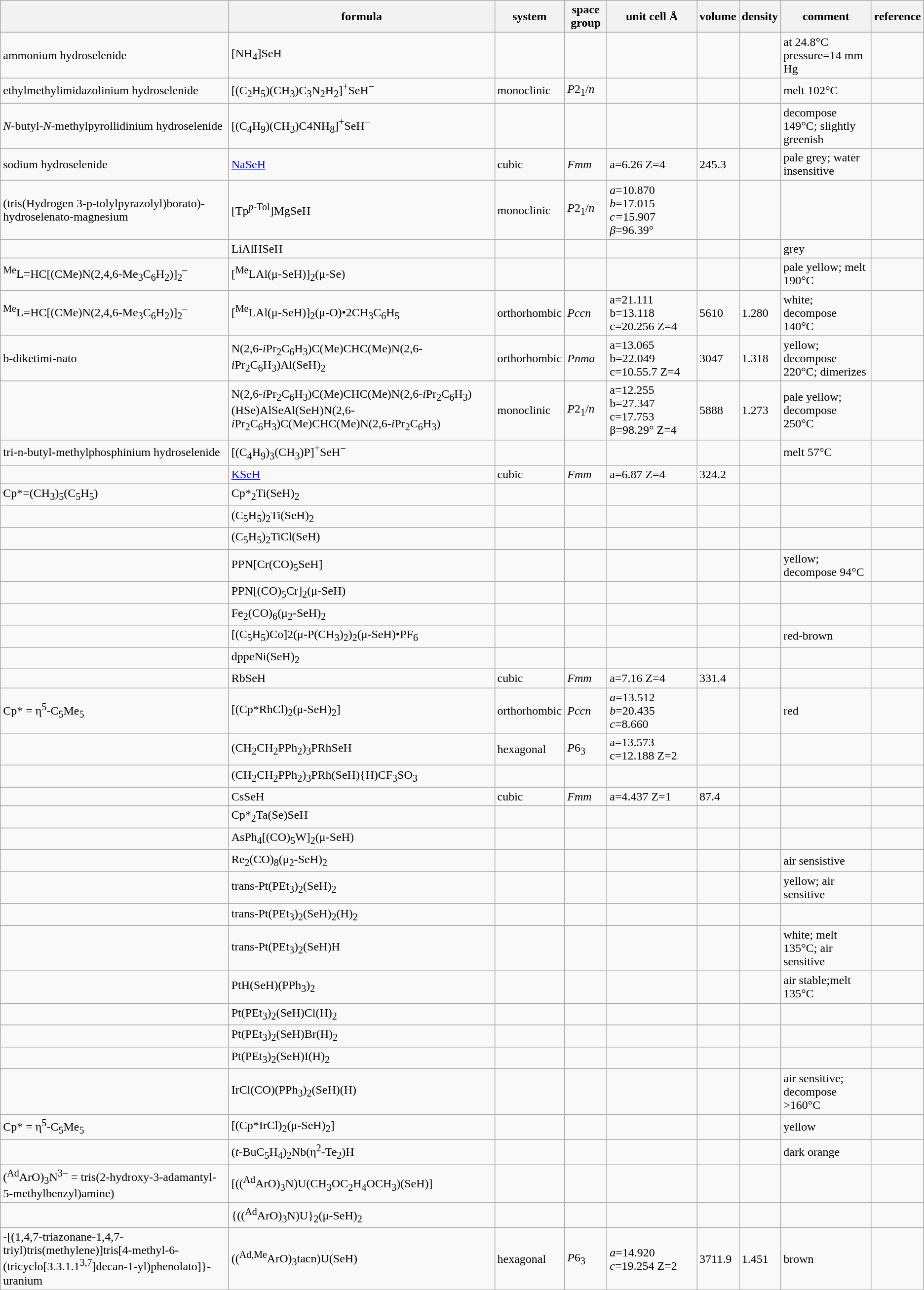<table class="wikitable">
<tr>
<th></th>
<th>formula</th>
<th>system</th>
<th>space group</th>
<th>unit cell Å</th>
<th>volume</th>
<th>density</th>
<th>comment</th>
<th>reference</th>
</tr>
<tr>
<td>ammonium hydroselenide</td>
<td>[NH<sub>4</sub>]SeH</td>
<td></td>
<td></td>
<td></td>
<td></td>
<td></td>
<td>at 24.8°C pressure=14 mm Hg</td>
<td></td>
</tr>
<tr>
<td>ethylmethylimidazolinium hydroselenide</td>
<td>[(C<sub>2</sub>H<sub>5</sub>)(CH<sub>3</sub>)C<sub>3</sub>N<sub>2</sub>H<sub>2</sub>]<sup>+</sup>SeH<sup>−</sup></td>
<td>monoclinic</td>
<td><em>P</em>2<sub>1</sub>/<em>n</em></td>
<td></td>
<td></td>
<td></td>
<td>melt 102°C</td>
<td></td>
</tr>
<tr>
<td><em>N</em>-butyl-<em>N</em>-methylpyrollidinium hydroselenide</td>
<td>[(C<sub>4</sub>H<sub>9</sub>)(CH<sub>3</sub>)C4NH<sub>8</sub>]<sup>+</sup>SeH<sup>−</sup></td>
<td></td>
<td></td>
<td></td>
<td></td>
<td></td>
<td>decompose 149°C; slightly greenish</td>
<td></td>
</tr>
<tr>
<td>sodium hydroselenide</td>
<td><a href='#'>NaSeH</a></td>
<td>cubic</td>
<td><em>Fm</em><em>m</em></td>
<td>a=6.26 Z=4</td>
<td>245.3</td>
<td></td>
<td>pale grey; water insensitive</td>
<td></td>
</tr>
<tr>
<td>(tris(Hydrogen 3-p-tolylpyrazolyl)borato)-hydroselenato-magnesium</td>
<td>[Tp<sup><em>p</em>-Tol</sup>]MgSeH</td>
<td>monoclinic</td>
<td><em>P</em>2<sub>1</sub>/<em>n</em></td>
<td><em>a</em>=10.870 <em>b</em>=17.015 <em>c=</em>15.907 <em>β</em>=96.39°</td>
<td></td>
<td></td>
<td></td>
<td></td>
</tr>
<tr>
<td></td>
<td>LiAlHSeH</td>
<td></td>
<td></td>
<td></td>
<td></td>
<td></td>
<td>grey</td>
<td></td>
</tr>
<tr>
<td><sup>Me</sup>L=HC[(CMe)N(2,4,6-Me<sub>3</sub>C<sub>6</sub>H<sub>2</sub>)]<sub>2</sub><sup>–</sup></td>
<td>[<sup>Me</sup>LAl(μ-SeH)]<sub>2</sub>(μ-Se)</td>
<td></td>
<td></td>
<td></td>
<td></td>
<td></td>
<td>pale yellow; melt 190°C</td>
<td></td>
</tr>
<tr>
<td><sup>Me</sup>L=HC[(CMe)N(2,4,6-Me<sub>3</sub>C<sub>6</sub>H<sub>2</sub>)]<sub>2</sub><sup>–</sup></td>
<td>[<sup>Me</sup>LAl(μ-SeH)]<sub>2</sub>(μ-O)•2CH<sub>3</sub>C<sub>6</sub>H<sub>5</sub></td>
<td>orthorhombic</td>
<td><em>Pccn</em></td>
<td>a=21.111 b=13.118 c=20.256 Z=4</td>
<td>5610</td>
<td>1.280</td>
<td>white; decompose 140°C</td>
<td></td>
</tr>
<tr>
<td>b-diketimi-nato</td>
<td>N(2,6-<em>i</em>Pr<sub>2</sub>C<sub>6</sub>H<sub>3</sub>)C(Me)CHC(Me)N(2,6-<em>i</em>Pr<sub>2</sub>C<sub>6</sub>H<sub>3</sub>)Al(SeH)<sub>2</sub></td>
<td>orthorhombic</td>
<td><em>Pnma</em></td>
<td>a=13.065 b=22.049 c=10.55.7 Z=4</td>
<td>3047</td>
<td>1.318</td>
<td>yellow; decompose 220°C; dimerizes</td>
<td></td>
</tr>
<tr>
<td></td>
<td>N(2,6-<em>i</em>Pr<sub>2</sub>C<sub>6</sub>H<sub>3</sub>)C(Me)CHC(Me)N(2,6-<em>i</em>Pr<sub>2</sub>C<sub>6</sub>H<sub>3</sub>)(HSe)AlSeAl(SeH)N(2,6-<em>i</em>Pr<sub>2</sub>C<sub>6</sub>H<sub>3</sub>)C(Me)CHC(Me)N(2,6-<em>i</em>Pr<sub>2</sub>C<sub>6</sub>H<sub>3</sub>)</td>
<td>monoclinic</td>
<td><em>P</em>2<sub>1</sub>/<em>n</em></td>
<td>a=12.255 b=27.347 c=17.753 β=98.29° Z=4</td>
<td>5888</td>
<td>1.273</td>
<td>pale yellow; decompose 250°C</td>
<td></td>
</tr>
<tr>
<td>tri-n-butyl-methylphosphinium  hydroselenide</td>
<td>[(C<sub>4</sub>H<sub>9</sub>)<sub>3</sub>(CH<sub>3</sub>)P]<sup>+</sup>SeH<sup>−</sup></td>
<td></td>
<td></td>
<td></td>
<td></td>
<td></td>
<td>melt 57°C</td>
<td></td>
</tr>
<tr>
<td></td>
<td><a href='#'>KSeH</a></td>
<td>cubic</td>
<td><em>Fm</em><em>m</em></td>
<td>a=6.87 Z=4</td>
<td>324.2</td>
<td></td>
<td></td>
<td></td>
</tr>
<tr>
<td>Cp*=(CH<sub>3</sub>)<sub>5</sub>(C<sub>5</sub>H<sub>5</sub>)</td>
<td>Cp*<sub>2</sub>Ti(SeH)<sub>2</sub></td>
<td></td>
<td></td>
<td></td>
<td></td>
<td></td>
<td></td>
<td></td>
</tr>
<tr>
<td></td>
<td>(C<sub>5</sub>H<sub>5</sub>)<sub>2</sub>Ti(SeH)<sub>2</sub></td>
<td></td>
<td></td>
<td></td>
<td></td>
<td></td>
<td></td>
<td></td>
</tr>
<tr>
<td></td>
<td>(C<sub>5</sub>H<sub>5</sub>)<sub>2</sub>TiCl(SeH)</td>
<td></td>
<td></td>
<td></td>
<td></td>
<td></td>
<td></td>
<td></td>
</tr>
<tr>
<td></td>
<td>PPN[Cr(CO)<sub>5</sub>SeH]</td>
<td></td>
<td></td>
<td></td>
<td></td>
<td></td>
<td>yellow; decompose 94°C</td>
<td></td>
</tr>
<tr>
<td></td>
<td>PPN[(CO)<sub>5</sub>Cr]<sub>2</sub>(μ-SeH)</td>
<td></td>
<td></td>
<td></td>
<td></td>
<td></td>
<td></td>
<td></td>
</tr>
<tr>
<td></td>
<td>Fe<sub>2</sub>(CO)<sub>6</sub>(μ<sub>2</sub>-SeH)<sub>2</sub></td>
<td></td>
<td></td>
<td></td>
<td></td>
<td></td>
<td></td>
<td></td>
</tr>
<tr>
<td></td>
<td>[(C<sub>5</sub>H<sub>5</sub>)Co]2(μ-P(CH<sub>3</sub>)<sub>2</sub>)<sub>2</sub>(μ-SeH)•PF<sub>6</sub></td>
<td></td>
<td></td>
<td></td>
<td></td>
<td></td>
<td>red-brown</td>
<td></td>
</tr>
<tr>
<td></td>
<td>dppeNi(SeH)<sub>2</sub></td>
<td></td>
<td></td>
<td></td>
<td></td>
<td></td>
<td></td>
<td></td>
</tr>
<tr>
<td></td>
<td>RbSeH</td>
<td>cubic</td>
<td><em>Fm</em><em>m</em></td>
<td>a=7.16 Z=4</td>
<td>331.4</td>
<td></td>
<td></td>
<td></td>
</tr>
<tr>
<td>Cp* = η<sup>5</sup>-C<sub>5</sub>Me<sub>5</sub></td>
<td>[(Cp*RhCl)<sub>2</sub>(μ-SeH)<sub>2</sub>]</td>
<td>orthorhombic</td>
<td><em>Pccn</em></td>
<td><em>a</em>=13.512 <em>b</em>=20.435 <em>c</em>=8.660</td>
<td></td>
<td></td>
<td>red</td>
<td></td>
</tr>
<tr>
<td></td>
<td>(CH<sub>2</sub>CH<sub>2</sub>PPh<sub>2</sub>)<sub>3</sub>PRhSeH</td>
<td>hexagonal</td>
<td><em>P</em>6<sub>3</sub></td>
<td>a=13.573 c=12.188 Z=2</td>
<td></td>
<td></td>
<td></td>
<td></td>
</tr>
<tr>
<td></td>
<td>(CH<sub>2</sub>CH<sub>2</sub>PPh<sub>2</sub>)<sub>3</sub>PRh(SeH){H)CF<sub>3</sub>SO<sub>3</sub></td>
<td></td>
<td></td>
<td></td>
<td></td>
<td></td>
<td></td>
<td></td>
</tr>
<tr>
<td></td>
<td>CsSeH</td>
<td>cubic</td>
<td><em>Fm</em><em>m</em></td>
<td>a=4.437 Z=1</td>
<td>87.4</td>
<td></td>
<td></td>
<td></td>
</tr>
<tr>
<td></td>
<td>Cp*<sub>2</sub>Ta(Se)SeH</td>
<td></td>
<td></td>
<td></td>
<td></td>
<td></td>
<td></td>
<td></td>
</tr>
<tr>
<td></td>
<td>AsPh<sub>4</sub>[(CO)<sub>5</sub>W]<sub>2</sub>(μ-SeH)</td>
<td></td>
<td></td>
<td></td>
<td></td>
<td></td>
<td></td>
<td></td>
</tr>
<tr>
<td></td>
<td>Re<sub>2</sub>(CO)<sub>8</sub>(μ<sub>2</sub>-SeH)<sub>2</sub></td>
<td></td>
<td></td>
<td></td>
<td></td>
<td></td>
<td>air sensistive</td>
<td></td>
</tr>
<tr>
<td></td>
<td>trans-Pt(PEt<sub>3</sub>)<sub>2</sub>(SeH)<sub>2</sub></td>
<td></td>
<td></td>
<td></td>
<td></td>
<td></td>
<td>yellow; air sensitive</td>
<td></td>
</tr>
<tr>
<td></td>
<td>trans-Pt(PEt<sub>3</sub>)<sub>2</sub>(SeH)<sub>2</sub>(H)<sub>2</sub></td>
<td></td>
<td></td>
<td></td>
<td></td>
<td></td>
<td></td>
<td></td>
</tr>
<tr>
<td></td>
<td>trans-Pt(PEt<sub>3</sub>)<sub>2</sub>(SeH)H</td>
<td></td>
<td></td>
<td></td>
<td></td>
<td></td>
<td>white; melt 135°C; air sensitive</td>
<td></td>
</tr>
<tr>
<td></td>
<td>PtH(SeH)(PPh<sub>3</sub>)<sub>2</sub></td>
<td></td>
<td></td>
<td></td>
<td></td>
<td></td>
<td>air stable;melt 135°C</td>
<td></td>
</tr>
<tr>
<td></td>
<td>Pt(PEt<sub>3</sub>)<sub>2</sub>(SeH)Cl(H)<sub>2</sub></td>
<td></td>
<td></td>
<td></td>
<td></td>
<td></td>
<td></td>
<td></td>
</tr>
<tr>
<td></td>
<td>Pt(PEt<sub>3</sub>)<sub>2</sub>(SeH)Br(H)<sub>2</sub></td>
<td></td>
<td></td>
<td></td>
<td></td>
<td></td>
<td></td>
<td></td>
</tr>
<tr>
<td></td>
<td>Pt(PEt<sub>3</sub>)<sub>2</sub>(SeH)I(H)<sub>2</sub></td>
<td></td>
<td></td>
<td></td>
<td></td>
<td></td>
<td></td>
<td></td>
</tr>
<tr>
<td></td>
<td>IrCl(CO)(PPh<sub>3</sub>)<sub>2</sub>(SeH)(H)</td>
<td></td>
<td></td>
<td></td>
<td></td>
<td></td>
<td>air sensitive; decompose >160°C</td>
<td></td>
</tr>
<tr>
<td>Cp* = η<sup>5</sup>-C<sub>5</sub>Me<sub>5</sub></td>
<td>[(Cp*IrCl)<sub>2</sub>(μ-SeH)<sub>2</sub>]</td>
<td></td>
<td></td>
<td></td>
<td></td>
<td></td>
<td>yellow</td>
<td></td>
</tr>
<tr>
<td></td>
<td>(<em>t</em>-BuC<sub>5</sub>H<sub>4</sub>)<sub>2</sub>Nb(η<sup>2</sup>-Te<sub>2</sub>)H</td>
<td></td>
<td></td>
<td></td>
<td></td>
<td></td>
<td>dark orange</td>
<td></td>
</tr>
<tr>
<td>(<sup>Ad</sup>ArO)<sub>3</sub>N<sup>3−</sup> = tris(2-hydroxy-3-adamantyl-5-methylbenzyl)amine)</td>
<td>[((<sup>Ad</sup>ArO)<sub>3</sub>N)U(CH<sub>3</sub>OC<sub>2</sub>H<sub>4</sub>OCH<sub>3</sub>)(SeH)]</td>
<td></td>
<td></td>
<td></td>
<td></td>
<td></td>
<td></td>
<td></td>
</tr>
<tr>
<td></td>
<td>{((<sup>Ad</sup>ArO)<sub>3</sub>N)U}<sub>2</sub>(μ-SeH)<sub>2</sub></td>
<td></td>
<td></td>
<td></td>
<td></td>
<td></td>
<td></td>
<td></td>
</tr>
<tr>
<td>-[(1,4,7-triazonane-1,4,7-triyl)tris(methylene)]tris[4-methyl-6-(tricyclo[3.3.1.1<sup>3,7</sup>]decan-1-yl)phenolato]}-uranium</td>
<td>((<sup>Ad,Me</sup>ArO)<sub>3</sub>tacn)U(SeH)</td>
<td>hexagonal</td>
<td><em>P</em>6<sub>3</sub></td>
<td><em>a</em>=14.920 <em>c</em>=19.254 Z=2</td>
<td>3711.9</td>
<td>1.451</td>
<td>brown</td>
<td></td>
</tr>
</table>
